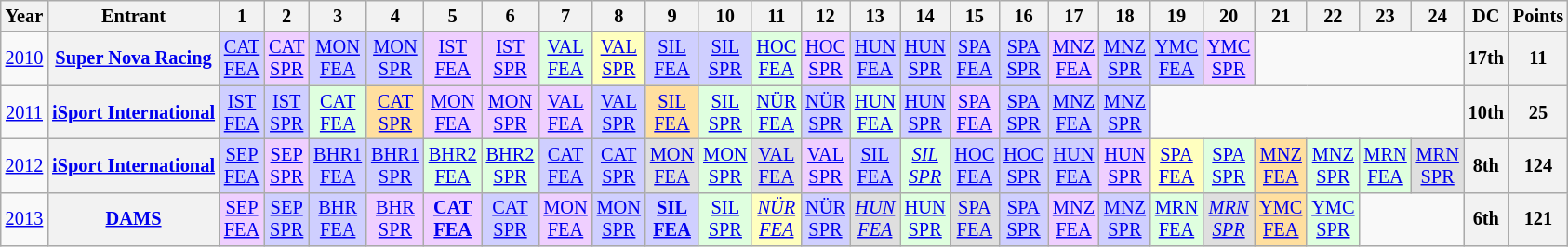<table class="wikitable" style="text-align:center; font-size:85%">
<tr>
<th>Year</th>
<th>Entrant</th>
<th>1</th>
<th>2</th>
<th>3</th>
<th>4</th>
<th>5</th>
<th>6</th>
<th>7</th>
<th>8</th>
<th>9</th>
<th>10</th>
<th>11</th>
<th>12</th>
<th>13</th>
<th>14</th>
<th>15</th>
<th>16</th>
<th>17</th>
<th>18</th>
<th>19</th>
<th>20</th>
<th>21</th>
<th>22</th>
<th>23</th>
<th>24</th>
<th>DC</th>
<th>Points</th>
</tr>
<tr>
<td><a href='#'>2010</a></td>
<th nowrap><a href='#'>Super Nova Racing</a></th>
<td style="background:#CFCFFF;"><a href='#'>CAT<br>FEA</a><br></td>
<td style="background:#EFCFFF;"><a href='#'>CAT<br>SPR</a><br></td>
<td style="background:#CFCFFF;"><a href='#'>MON<br>FEA</a><br></td>
<td style="background:#CFCFFF;"><a href='#'>MON<br>SPR</a><br></td>
<td style="background:#EFCFFF;"><a href='#'>IST<br>FEA</a><br></td>
<td style="background:#EFCFFF;"><a href='#'>IST<br>SPR</a><br></td>
<td style="background:#DFFFDF;"><a href='#'>VAL<br>FEA</a><br></td>
<td style="background:#FFFFBF;"><a href='#'>VAL<br>SPR</a><br></td>
<td style="background:#CFCFFF;"><a href='#'>SIL<br>FEA</a><br></td>
<td style="background:#CFCFFF;"><a href='#'>SIL<br>SPR</a><br></td>
<td style="background:#DFFFDF;"><a href='#'>HOC<br>FEA</a><br></td>
<td style="background:#EFCFFF;"><a href='#'>HOC<br>SPR</a><br></td>
<td style="background:#CFCFFF;"><a href='#'>HUN<br>FEA</a><br></td>
<td style="background:#CFCFFF;"><a href='#'>HUN<br>SPR</a><br></td>
<td style="background:#CFCFFF;"><a href='#'>SPA<br>FEA</a><br></td>
<td style="background:#CFCFFF;"><a href='#'>SPA<br>SPR</a><br></td>
<td style="background:#EFCFFF;"><a href='#'>MNZ<br>FEA</a><br></td>
<td style="background:#CFCFFF;"><a href='#'>MNZ<br>SPR</a><br></td>
<td style="background:#CFCFFF;"><a href='#'>YMC<br>FEA</a><br></td>
<td style="background:#EFCFFF;"><a href='#'>YMC<br>SPR</a><br></td>
<td colspan=4></td>
<th>17th</th>
<th>11</th>
</tr>
<tr>
<td><a href='#'>2011</a></td>
<th nowrap><a href='#'>iSport International</a></th>
<td style="background:#CFCFFF;"><a href='#'>IST<br>FEA</a><br></td>
<td style="background:#CFCFFF;"><a href='#'>IST<br>SPR</a><br></td>
<td style="background:#DFFFDF;"><a href='#'>CAT<br>FEA</a><br></td>
<td style="background:#FFDF9F;"><a href='#'>CAT<br>SPR</a><br></td>
<td style="background:#EFCFFF;"><a href='#'>MON<br>FEA</a><br></td>
<td style="background:#EFCFFF;"><a href='#'>MON<br>SPR</a><br></td>
<td style="background:#EFCFFF;"><a href='#'>VAL<br>FEA</a><br></td>
<td style="background:#CFCFFF;"><a href='#'>VAL<br>SPR</a><br></td>
<td style="background:#FFDF9F;"><a href='#'>SIL<br>FEA</a><br></td>
<td style="background:#DFFFDF;"><a href='#'>SIL<br>SPR</a><br></td>
<td style="background:#DFFFDF;"><a href='#'>NÜR<br>FEA</a><br></td>
<td style="background:#CFCFFF;"><a href='#'>NÜR<br>SPR</a><br></td>
<td style="background:#DFFFDF;"><a href='#'>HUN<br>FEA</a><br></td>
<td style="background:#CFCFFF;"><a href='#'>HUN<br>SPR</a><br></td>
<td style="background:#EFCFFF;"><a href='#'>SPA<br>FEA</a><br></td>
<td style="background:#CFCFFF;"><a href='#'>SPA<br>SPR</a><br></td>
<td style="background:#CFCFFF;"><a href='#'>MNZ<br>FEA</a><br></td>
<td style="background:#CFCFFF;"><a href='#'>MNZ<br>SPR</a><br></td>
<td colspan=6></td>
<th>10th</th>
<th>25</th>
</tr>
<tr>
<td><a href='#'>2012</a></td>
<th nowrap><a href='#'>iSport International</a></th>
<td style="background:#cfcfff;"><a href='#'>SEP<br>FEA</a><br></td>
<td style="background:#efcfff;"><a href='#'>SEP<br>SPR</a><br></td>
<td style="background:#cfcfff;"><a href='#'>BHR1<br>FEA</a><br></td>
<td style="background:#cfcfff;"><a href='#'>BHR1<br>SPR</a><br></td>
<td style="background:#DFFFDF;"><a href='#'>BHR2<br>FEA</a><br></td>
<td style="background:#DFFFDF;"><a href='#'>BHR2<br>SPR</a><br></td>
<td style="background:#cfcfff;"><a href='#'>CAT<br>FEA</a><br></td>
<td style="background:#cfcfff;"><a href='#'>CAT<br>SPR</a><br></td>
<td style="background:#dfdfdf;"><a href='#'>MON<br>FEA</a><br></td>
<td style="background:#DFFFDF;"><a href='#'>MON<br>SPR</a><br></td>
<td style="background:#dfdfdf;"><a href='#'>VAL<br>FEA</a><br></td>
<td style="background:#efcfff;"><a href='#'>VAL<br>SPR</a><br></td>
<td style="background:#cfcfff;"><a href='#'>SIL<br>FEA</a><br></td>
<td style="background:#DFFFDF;"><em><a href='#'>SIL<br>SPR</a></em><br></td>
<td style="background:#cfcfff;"><a href='#'>HOC<br>FEA</a><br></td>
<td style="background:#cfcfff;"><a href='#'>HOC<br>SPR</a><br></td>
<td style="background:#cfcfff;"><a href='#'>HUN<br>FEA</a><br></td>
<td style="background:#efcfff;"><a href='#'>HUN<br>SPR</a><br></td>
<td style="background:#ffffbf;"><a href='#'>SPA<br>FEA</a><br></td>
<td style="background:#DFFFDF;"><a href='#'>SPA<br>SPR</a><br></td>
<td style="background:#FFDF9F;"><a href='#'>MNZ<br>FEA</a><br></td>
<td style="background:#DFFFDF;"><a href='#'>MNZ<br>SPR</a><br></td>
<td style="background:#DFFFDF;"><a href='#'>MRN<br>FEA</a><br></td>
<td style="background:#DFDFDF;"><a href='#'>MRN<br>SPR</a><br></td>
<th>8th</th>
<th>124</th>
</tr>
<tr>
<td><a href='#'>2013</a></td>
<th nowrap><a href='#'>DAMS</a></th>
<td style="background:#EFCFFF;"><a href='#'>SEP<br>FEA</a><br></td>
<td style="background:#CFCFFF;"><a href='#'>SEP<br>SPR</a><br></td>
<td style="background:#CFCFFF;"><a href='#'>BHR<br>FEA</a><br></td>
<td style="background:#EFCFFF;"><a href='#'>BHR<br>SPR</a><br></td>
<td style="background:#EFCFFF;"><strong><a href='#'>CAT<br>FEA</a></strong><br></td>
<td style="background:#CFCFFF;"><a href='#'>CAT<br>SPR</a><br></td>
<td style="background:#EFCFFF;"><a href='#'>MON<br>FEA</a><br></td>
<td style="background:#CFCFFF;"><a href='#'>MON<br>SPR</a><br></td>
<td style="background:#CFCFFF;"><strong><a href='#'>SIL<br>FEA</a></strong><br></td>
<td style="background:#DFFFDF;"><a href='#'>SIL<br>SPR</a><br></td>
<td style="background:#FFFFBF;"><em><a href='#'>NÜR<br>FEA</a></em><br></td>
<td style="background:#CFCFFF;"><a href='#'>NÜR<br>SPR</a><br></td>
<td style="background:#DFDFDF;"><em><a href='#'>HUN<br>FEA</a></em><br></td>
<td style="background:#DFFFDF;"><a href='#'>HUN<br>SPR</a><br></td>
<td style="background:#DFDFDF;"><a href='#'>SPA<br>FEA</a><br></td>
<td style="background:#CFCFFF;"><a href='#'>SPA<br>SPR</a><br></td>
<td style="background:#EFCFFF;"><a href='#'>MNZ<br>FEA</a><br></td>
<td style="background:#CFCFFF;"><a href='#'>MNZ<br>SPR</a><br></td>
<td style="background:#DFFFDF;"><a href='#'>MRN<br>FEA</a><br></td>
<td style="background:#DFDFDF;"><em><a href='#'>MRN<br>SPR</a></em><br></td>
<td style="background:#FFDF9F;"><a href='#'>YMC<br>FEA</a><br></td>
<td style="background:#DFFFDF;"><a href='#'>YMC<br>SPR</a><br></td>
<td colspan=2></td>
<th>6th</th>
<th>121</th>
</tr>
</table>
